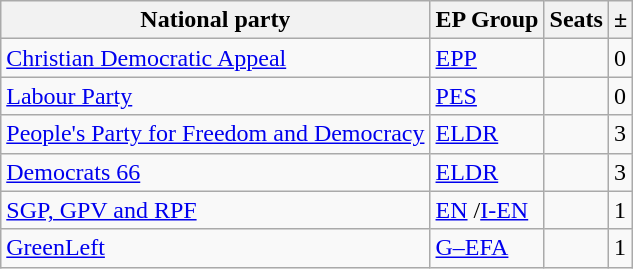<table class="wikitable">
<tr>
<th>National party</th>
<th>EP Group</th>
<th>Seats </th>
<th>±</th>
</tr>
<tr>
<td> <a href='#'>Christian Democratic Appeal</a></td>
<td> <a href='#'>EPP</a></td>
<td></td>
<td>0 </td>
</tr>
<tr>
<td> <a href='#'>Labour Party</a></td>
<td> <a href='#'>PES</a></td>
<td></td>
<td>0 </td>
</tr>
<tr>
<td> <a href='#'>People's Party for Freedom and Democracy</a></td>
<td> <a href='#'>ELDR</a></td>
<td></td>
<td>3 </td>
</tr>
<tr>
<td> <a href='#'>Democrats 66</a></td>
<td> <a href='#'>ELDR</a></td>
<td></td>
<td>3 </td>
</tr>
<tr>
<td> <a href='#'>SGP, GPV and RPF</a></td>
<td> <a href='#'>EN</a> /<a href='#'>I-EN</a></td>
<td></td>
<td>1 </td>
</tr>
<tr>
<td> <a href='#'>GreenLeft</a></td>
<td> <a href='#'>G–EFA</a></td>
<td></td>
<td>1 </td>
</tr>
</table>
